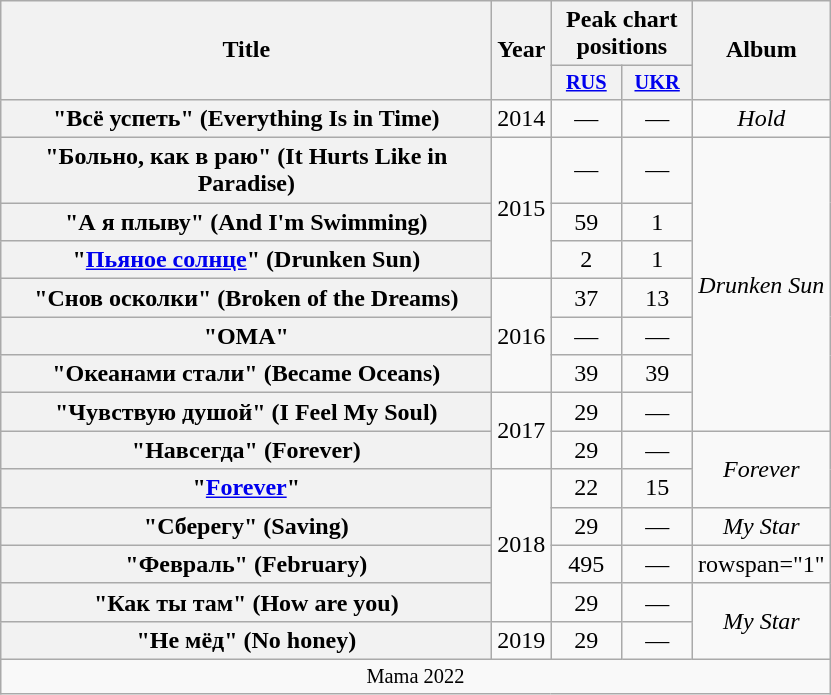<table class="wikitable plainrowheaders" style="text-align:center;">
<tr>
<th scope="col" rowspan="2" style="width:20em;">Title</th>
<th scope="col" rowspan="2" style="width:1em;">Year</th>
<th scope="col" colspan="2">Peak chart positions</th>
<th scope="col" rowspan="2">Album</th>
</tr>
<tr>
<th scope="col" style="width:3em;font-size:85%;"><a href='#'>RUS</a><br></th>
<th scope="col" style="width:3em;font-size:85%;"><a href='#'>UKR</a><br></th>
</tr>
<tr>
<th scope="row">"Всё успеть" <span>(Everything Is in Time)</span></th>
<td>2014</td>
<td>—</td>
<td>—</td>
<td><em>Hold</em></td>
</tr>
<tr>
<th scope="row">"Больно, как в раю" <span>(It Hurts Like in Paradise)</span></th>
<td rowspan="3">2015</td>
<td>—</td>
<td>—</td>
<td rowspan="7"><em>Drunken Sun</em></td>
</tr>
<tr>
<th scope="row">"А я плыву" <span>(And I'm Swimming)</span></th>
<td>59</td>
<td>1</td>
</tr>
<tr>
<th scope="row">"<a href='#'>Пьяное солнце</a>" <span>(Drunken Sun)</span></th>
<td>2</td>
<td>1</td>
</tr>
<tr>
<th scope="row">"Снов осколки" <span>(Broken of the Dreams)</span></th>
<td rowspan="3">2016</td>
<td>37</td>
<td>13</td>
</tr>
<tr>
<th scope="row">"OMA"</th>
<td>—</td>
<td>—</td>
</tr>
<tr>
<th scope="row">"Океанами стали" <span>(Became Oceans)</span></th>
<td>39</td>
<td>39</td>
</tr>
<tr>
<th scope="row">"Чувствую душой" <span>(I Feel My Soul)</span></th>
<td rowspan="2">2017</td>
<td>29</td>
<td>—</td>
</tr>
<tr>
<th scope="row">"Навсегда" <span>(Forever)</span></th>
<td>29</td>
<td>—</td>
<td rowspan="2"><em>Forever</em></td>
</tr>
<tr>
<th scope="row">"<a href='#'>Forever</a>"</th>
<td rowspan="4">2018</td>
<td>22</td>
<td>15</td>
</tr>
<tr>
<th scope="row">"Сберегу" <span>(Saving)</span></th>
<td>29</td>
<td>—</td>
<td rowspan="1"><em>My Star</em></td>
</tr>
<tr>
<th scope="row">"Февраль" <span>(February)</span></th>
<td>495</td>
<td>—</td>
<td>rowspan="1" </td>
</tr>
<tr>
<th scope="row">"Как ты там" <span>(How are you)</span></th>
<td>29</td>
<td>—</td>
<td rowspan="2"><em>My Star</em></td>
</tr>
<tr>
<th scope="row">"Не мёд" <span>(No honey)</span></th>
<td>2019</td>
<td>29</td>
<td>—</td>
</tr>
<tr>
<td colspan="5" style="text-align:center; font-size:85%;">Mama 2022</td>
</tr>
</table>
